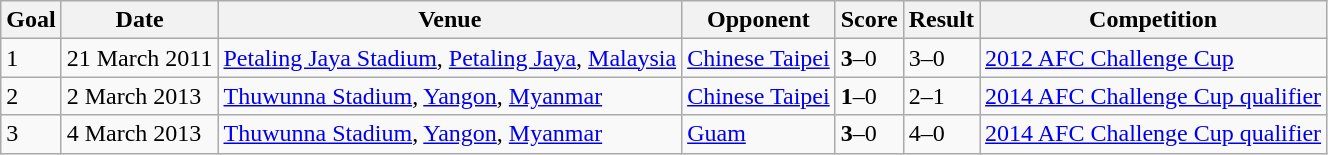<table class="wikitable">
<tr>
<th>Goal</th>
<th>Date</th>
<th>Venue</th>
<th>Opponent</th>
<th>Score</th>
<th>Result</th>
<th>Competition</th>
</tr>
<tr>
<td>1</td>
<td>21 March 2011</td>
<td><a href='#'>Petaling Jaya Stadium</a>, <a href='#'>Petaling Jaya</a>, <a href='#'>Malaysia</a></td>
<td> <a href='#'>Chinese Taipei</a></td>
<td><strong>3</strong>–0</td>
<td>3–0</td>
<td><a href='#'>2012 AFC Challenge Cup</a></td>
</tr>
<tr>
<td>2</td>
<td>2 March 2013</td>
<td><a href='#'>Thuwunna Stadium</a>, <a href='#'>Yangon</a>, <a href='#'>Myanmar</a></td>
<td> <a href='#'>Chinese Taipei</a></td>
<td><strong>1</strong>–0</td>
<td>2–1</td>
<td><a href='#'>2014 AFC Challenge Cup qualifier</a></td>
</tr>
<tr>
<td>3</td>
<td>4 March 2013</td>
<td><a href='#'>Thuwunna Stadium</a>, <a href='#'>Yangon</a>, <a href='#'>Myanmar</a></td>
<td> <a href='#'>Guam</a></td>
<td><strong>3</strong>–0</td>
<td>4–0</td>
<td><a href='#'>2014 AFC Challenge Cup qualifier</a></td>
</tr>
</table>
